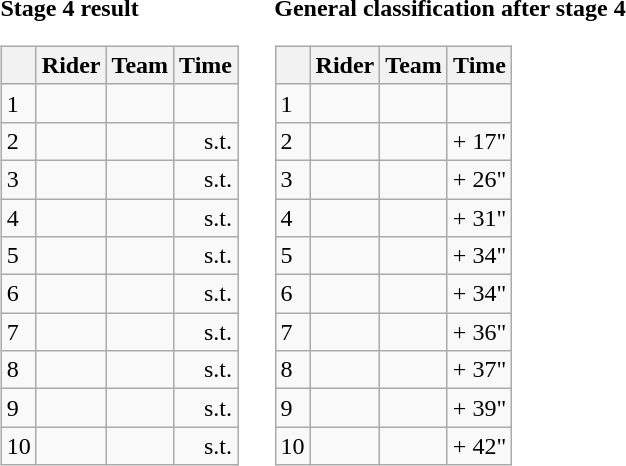<table>
<tr>
<td><strong>Stage 4 result</strong><br><table class="wikitable">
<tr>
<th></th>
<th>Rider</th>
<th>Team</th>
<th>Time</th>
</tr>
<tr>
<td>1</td>
<td></td>
<td></td>
<td align="right"></td>
</tr>
<tr>
<td>2</td>
<td></td>
<td></td>
<td align="right">s.t.</td>
</tr>
<tr>
<td>3</td>
<td></td>
<td></td>
<td align="right">s.t.</td>
</tr>
<tr>
<td>4</td>
<td></td>
<td></td>
<td align="right">s.t.</td>
</tr>
<tr>
<td>5</td>
<td></td>
<td></td>
<td align="right">s.t.</td>
</tr>
<tr>
<td>6</td>
<td></td>
<td></td>
<td align="right">s.t.</td>
</tr>
<tr>
<td>7</td>
<td></td>
<td></td>
<td align="right">s.t.</td>
</tr>
<tr>
<td>8</td>
<td></td>
<td></td>
<td align="right">s.t.</td>
</tr>
<tr>
<td>9</td>
<td></td>
<td></td>
<td align="right">s.t.</td>
</tr>
<tr>
<td>10</td>
<td> </td>
<td></td>
<td align="right">s.t.</td>
</tr>
</table>
</td>
<td></td>
<td><strong>General classification after stage 4</strong><br><table class="wikitable">
<tr>
<th></th>
<th>Rider</th>
<th>Team</th>
<th>Time</th>
</tr>
<tr>
<td>1</td>
<td> </td>
<td></td>
<td align="right"></td>
</tr>
<tr>
<td>2</td>
<td></td>
<td></td>
<td align="right">+ 17"</td>
</tr>
<tr>
<td>3</td>
<td></td>
<td></td>
<td align="right">+ 26"</td>
</tr>
<tr>
<td>4</td>
<td></td>
<td></td>
<td align="right">+ 31"</td>
</tr>
<tr>
<td>5</td>
<td></td>
<td></td>
<td align="right">+ 34"</td>
</tr>
<tr>
<td>6</td>
<td></td>
<td></td>
<td align="right">+ 34"</td>
</tr>
<tr>
<td>7</td>
<td></td>
<td></td>
<td align="right">+ 36"</td>
</tr>
<tr>
<td>8</td>
<td></td>
<td></td>
<td align="right">+ 37"</td>
</tr>
<tr>
<td>9</td>
<td></td>
<td></td>
<td align="right">+ 39"</td>
</tr>
<tr>
<td>10</td>
<td></td>
<td></td>
<td align="right">+ 42"</td>
</tr>
</table>
</td>
</tr>
</table>
